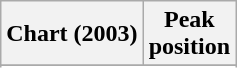<table class="wikitable sortable plainrowheaders" style="text-align:center">
<tr>
<th scope="col">Chart (2003)</th>
<th scope="col">Peak<br>position</th>
</tr>
<tr>
</tr>
<tr>
</tr>
<tr>
</tr>
<tr>
</tr>
<tr>
</tr>
<tr>
</tr>
<tr>
</tr>
<tr>
</tr>
<tr>
</tr>
<tr>
</tr>
</table>
